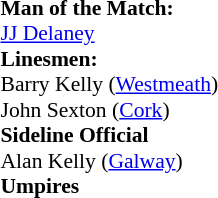<table width=100% style="font-size: 90%">
<tr>
<td><br><strong>Man of the Match:</strong>
<br> <a href='#'>JJ Delaney</a><br><strong>Linesmen:</strong>
<br> Barry Kelly (<a href='#'>Westmeath</a>)
<br> John Sexton (<a href='#'>Cork</a>)<br><strong>Sideline Official</strong>
<br> Alan Kelly (<a href='#'>Galway</a>)<br><strong>Umpires</strong></td>
</tr>
</table>
